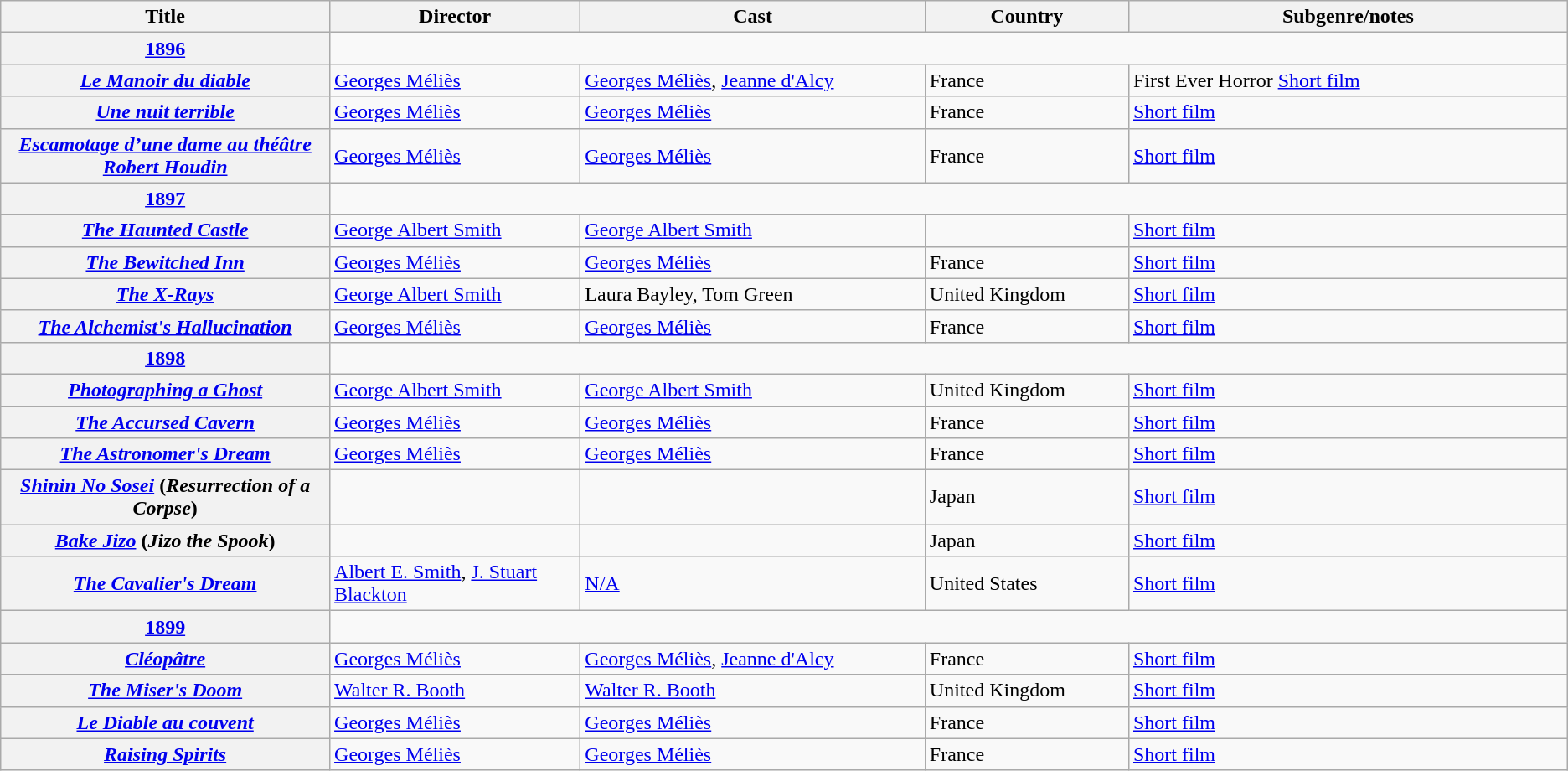<table class="wikitable">
<tr>
<th scope="col" width="21%">Title</th>
<th scope="col" width="16%">Director</th>
<th scope="col" width="22%">Cast</th>
<th scope="col" width="13%">Country</th>
<th scope="col" width="28%">Subgenre/notes</th>
</tr>
<tr>
<th><a href='#'>1896</a></th>
</tr>
<tr>
<th><em><a href='#'>Le Manoir du diable</a></em></th>
<td><a href='#'>Georges Méliès</a></td>
<td><a href='#'>Georges Méliès</a>, <a href='#'>Jeanne d'Alcy</a></td>
<td>France</td>
<td>First Ever Horror <a href='#'>Short film</a></td>
</tr>
<tr>
<th><em><a href='#'>Une nuit terrible</a></em></th>
<td><a href='#'>Georges Méliès</a></td>
<td><a href='#'>Georges Méliès</a></td>
<td>France</td>
<td><a href='#'>Short film</a></td>
</tr>
<tr>
<th><em><a href='#'>Escamotage d’une dame au théâtre Robert Houdin</a></em></th>
<td><a href='#'>Georges Méliès</a></td>
<td><a href='#'>Georges Méliès</a></td>
<td>France</td>
<td><a href='#'>Short film</a></td>
</tr>
<tr>
<th><a href='#'>1897</a></th>
</tr>
<tr>
<th><em><a href='#'>The Haunted Castle</a></em></th>
<td><a href='#'>George Albert Smith</a></td>
<td><a href='#'>George Albert Smith</a></td>
<td></td>
<td><a href='#'>Short film</a></td>
</tr>
<tr>
<th><em><a href='#'>The Bewitched Inn</a></em></th>
<td><a href='#'>Georges Méliès</a></td>
<td><a href='#'>Georges Méliès</a></td>
<td>France</td>
<td><a href='#'>Short film</a></td>
</tr>
<tr>
<th><em><a href='#'>The X-Rays</a></em></th>
<td><a href='#'>George Albert Smith</a></td>
<td>Laura Bayley, Tom Green</td>
<td>United Kingdom</td>
<td><a href='#'>Short film</a></td>
</tr>
<tr>
<th><em><a href='#'>The Alchemist's Hallucination</a></em></th>
<td><a href='#'>Georges Méliès</a></td>
<td><a href='#'>Georges Méliès</a></td>
<td>France</td>
<td><a href='#'>Short film</a></td>
</tr>
<tr>
<th><a href='#'>1898</a></th>
</tr>
<tr>
<th><em><a href='#'>Photographing a Ghost</a></em></th>
<td><a href='#'>George Albert Smith</a></td>
<td><a href='#'>George Albert Smith</a></td>
<td>United Kingdom</td>
<td><a href='#'>Short film</a></td>
</tr>
<tr>
<th><em><a href='#'>The Accursed Cavern</a></em></th>
<td><a href='#'>Georges Méliès</a></td>
<td><a href='#'>Georges Méliès</a></td>
<td>France</td>
<td><a href='#'>Short film</a></td>
</tr>
<tr>
<th><em><a href='#'>The Astronomer's Dream</a></em></th>
<td><a href='#'>Georges Méliès</a></td>
<td><a href='#'>Georges Méliès</a></td>
<td>France</td>
<td><a href='#'>Short film</a></td>
</tr>
<tr>
<th><em><a href='#'>Shinin No Sosei</a></em> (<em>Resurrection of a Corpse</em>)</th>
<td></td>
<td></td>
<td>Japan</td>
<td><a href='#'>Short film</a></td>
</tr>
<tr>
<th><em><a href='#'>Bake Jizo</a></em> (<em>Jizo the Spook</em>)</th>
<td></td>
<td></td>
<td>Japan</td>
<td><a href='#'>Short film</a></td>
</tr>
<tr>
<th><em><a href='#'>The Cavalier's Dream</a></em></th>
<td><a href='#'>Albert E. Smith</a>, <a href='#'>J. Stuart Blackton</a></td>
<td><a href='#'>N/A</a></td>
<td>United States</td>
<td><a href='#'>Short film</a></td>
</tr>
<tr>
<th><a href='#'>1899</a></th>
</tr>
<tr>
<th><em><a href='#'>Cléopâtre</a></em></th>
<td><a href='#'>Georges Méliès</a></td>
<td><a href='#'>Georges Méliès</a>, <a href='#'>Jeanne d'Alcy</a></td>
<td>France</td>
<td><a href='#'>Short film</a></td>
</tr>
<tr>
<th><em><a href='#'>The Miser's Doom</a></em></th>
<td><a href='#'>Walter R. Booth</a></td>
<td><a href='#'>Walter R. Booth</a></td>
<td>United Kingdom</td>
<td><a href='#'>Short film</a></td>
</tr>
<tr>
<th><em><a href='#'>Le Diable au couvent</a></em></th>
<td><a href='#'>Georges Méliès</a></td>
<td><a href='#'>Georges Méliès</a></td>
<td>France</td>
<td><a href='#'>Short film</a></td>
</tr>
<tr>
<th><em><a href='#'>Raising Spirits</a></em></th>
<td><a href='#'>Georges Méliès</a></td>
<td><a href='#'>Georges Méliès</a></td>
<td>France</td>
<td><a href='#'>Short film</a></td>
</tr>
</table>
